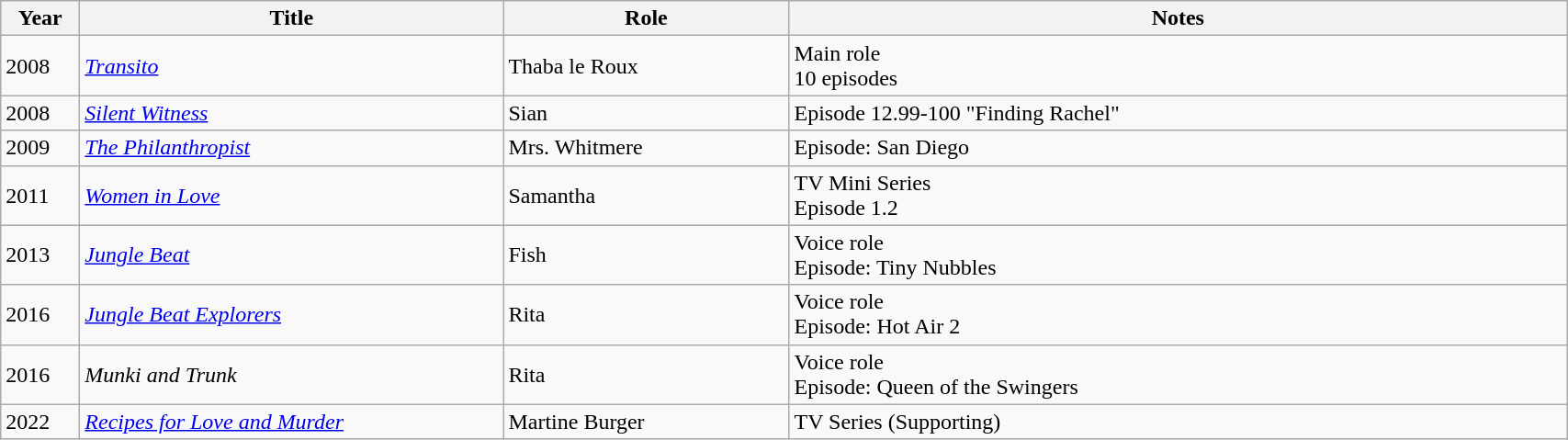<table class="wikitable sortable" width="90%">
<tr>
<th style="width:50px">Year</th>
<th style="width:300px">Title</th>
<th style="width:200px">Role</th>
<th class="unsortable">Notes</th>
</tr>
<tr>
<td>2008</td>
<td><em><a href='#'>Transito</a></em></td>
<td>Thaba le Roux</td>
<td>Main role <br> 10 episodes</td>
</tr>
<tr>
<td>2008</td>
<td><em><a href='#'>Silent Witness</a></em></td>
<td>Sian</td>
<td>Episode 12.99-100 "Finding Rachel"</td>
</tr>
<tr>
<td>2009</td>
<td><em><a href='#'>The Philanthropist</a></em></td>
<td>Mrs. Whitmere</td>
<td>Episode: San Diego</td>
</tr>
<tr>
<td>2011</td>
<td><em><a href='#'>Women in Love</a></em></td>
<td>Samantha</td>
<td>TV Mini Series <br> Episode 1.2</td>
</tr>
<tr>
<td>2013</td>
<td><em><a href='#'>Jungle Beat</a></em></td>
<td>Fish</td>
<td>Voice role <br> Episode: Tiny Nubbles</td>
</tr>
<tr>
<td>2016</td>
<td><em><a href='#'>Jungle Beat Explorers</a></em></td>
<td>Rita</td>
<td>Voice role <br> Episode: Hot Air 2</td>
</tr>
<tr>
<td>2016</td>
<td><em>Munki and Trunk</em></td>
<td>Rita</td>
<td>Voice role <br> Episode: Queen of the Swingers</td>
</tr>
<tr>
<td>2022</td>
<td><em><a href='#'>Recipes for Love and Murder</a></em></td>
<td>Martine Burger</td>
<td>TV Series (Supporting)</td>
</tr>
</table>
